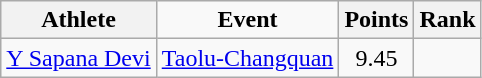<table class="wikitable" style="text-align:center;">
<tr>
<th>Athlete</th>
<td><strong>Event</strong></td>
<th>Points</th>
<th>Rank</th>
</tr>
<tr>
<td><a href='#'>Y Sapana Devi</a></td>
<td><a href='#'>Taolu-Changquan</a></td>
<td>9.45</td>
<td></td>
</tr>
</table>
